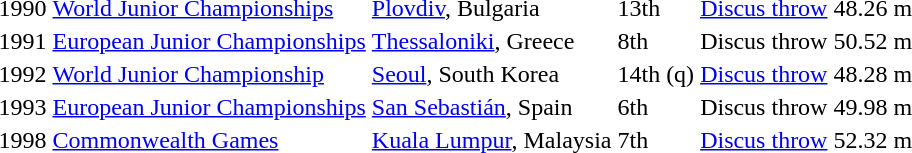<table>
<tr>
<td>1990</td>
<td><a href='#'>World Junior Championships</a></td>
<td><a href='#'>Plovdiv</a>, Bulgaria</td>
<td>13th</td>
<td><a href='#'>Discus throw</a></td>
<td>48.26 m</td>
</tr>
<tr>
<td>1991</td>
<td><a href='#'>European Junior Championships</a></td>
<td><a href='#'>Thessaloniki</a>, Greece</td>
<td>8th</td>
<td>Discus throw</td>
<td>50.52 m</td>
</tr>
<tr>
<td>1992</td>
<td><a href='#'>World Junior Championship</a></td>
<td><a href='#'>Seoul</a>, South Korea</td>
<td>14th (q)</td>
<td><a href='#'>Discus throw</a></td>
<td>48.28 m</td>
</tr>
<tr>
<td>1993</td>
<td><a href='#'>European Junior Championships</a></td>
<td><a href='#'>San Sebastián</a>, Spain</td>
<td>6th</td>
<td>Discus throw</td>
<td>49.98 m</td>
</tr>
<tr>
<td>1998</td>
<td><a href='#'>Commonwealth Games</a></td>
<td><a href='#'>Kuala Lumpur</a>, Malaysia</td>
<td>7th</td>
<td><a href='#'>Discus throw</a></td>
<td>52.32 m</td>
</tr>
</table>
